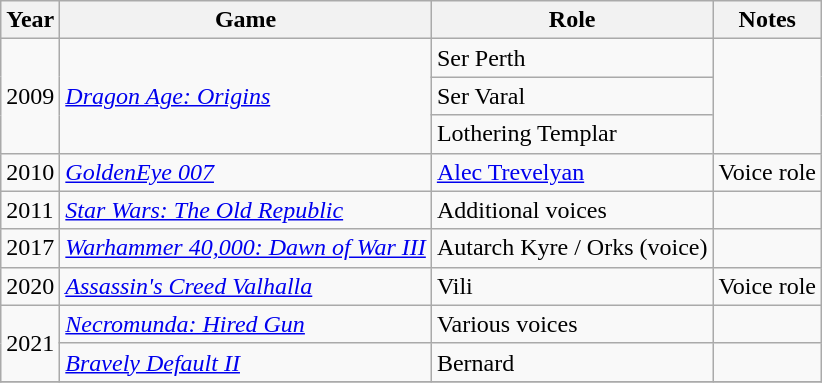<table class="wikitable">
<tr>
<th>Year</th>
<th>Game</th>
<th>Role</th>
<th>Notes</th>
</tr>
<tr>
<td rowspan="3">2009</td>
<td rowspan="3"><em><a href='#'>Dragon Age: Origins</a></em></td>
<td>Ser Perth</td>
<td rowspan="3"></td>
</tr>
<tr>
<td>Ser Varal</td>
</tr>
<tr>
<td>Lothering Templar</td>
</tr>
<tr>
<td>2010</td>
<td><a href='#'><em>GoldenEye 007</em></a></td>
<td><a href='#'>Alec Trevelyan</a></td>
<td>Voice role</td>
</tr>
<tr>
<td>2011</td>
<td><em><a href='#'>Star Wars: The Old Republic</a></em></td>
<td>Additional voices</td>
<td></td>
</tr>
<tr>
<td>2017</td>
<td><em><a href='#'>Warhammer 40,000: Dawn of War III</a></em></td>
<td>Autarch Kyre / Orks (voice)</td>
<td></td>
</tr>
<tr>
<td>2020</td>
<td><em><a href='#'>Assassin's Creed Valhalla</a></em></td>
<td>Vili</td>
<td>Voice role</td>
</tr>
<tr>
<td rowspan="2">2021</td>
<td><em><a href='#'>Necromunda: Hired Gun</a></em></td>
<td>Various voices</td>
<td></td>
</tr>
<tr>
<td><em><a href='#'>Bravely Default II</a></em></td>
<td>Bernard</td>
<td></td>
</tr>
<tr>
</tr>
</table>
